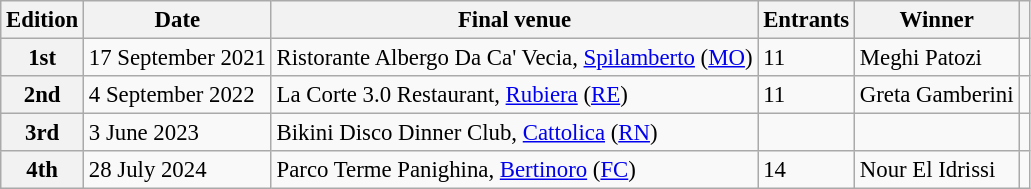<table class="wikitable defaultcenter col2left col3left col5left" style="font-size:95%;">
<tr>
<th>Edition</th>
<th>Date</th>
<th>Final venue</th>
<th>Entrants</th>
<th>Winner</th>
<th></th>
</tr>
<tr>
<th>1st</th>
<td>17 September 2021</td>
<td>Ristorante Albergo Da Ca' Vecia, <a href='#'>Spilamberto</a> (<a href='#'>MO</a>)</td>
<td>11</td>
<td>Meghi Patozi</td>
<td></td>
</tr>
<tr>
<th>2nd</th>
<td>4 September 2022</td>
<td>La Corte 3.0 Restaurant, <a href='#'>Rubiera</a> (<a href='#'>RE</a>)</td>
<td>11</td>
<td>Greta Gamberini</td>
<td></td>
</tr>
<tr>
<th>3rd</th>
<td>3 June 2023</td>
<td>Bikini Disco Dinner Club, <a href='#'>Cattolica</a> (<a href='#'>RN</a>)</td>
<td></td>
<td></td>
<td></td>
</tr>
<tr>
<th>4th</th>
<td>28 July 2024</td>
<td>Parco Terme Panighina, <a href='#'>Bertinoro</a> (<a href='#'>FC</a>)</td>
<td>14</td>
<td>Nour El Idrissi</td>
<td></td>
</tr>
</table>
